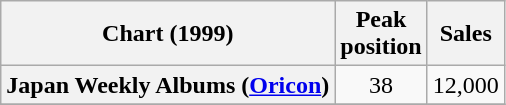<table class="wikitable sortable plainrowheaders" style="text-align:center;">
<tr>
<th scope="col">Chart (1999)</th>
<th scope="col">Peak<br>position</th>
<th scope="col">Sales</th>
</tr>
<tr>
<th scope="row">Japan Weekly Albums (<a href='#'>Oricon</a>)</th>
<td style="text-align:center;">38</td>
<td style="text-align:left;">12,000</td>
</tr>
<tr>
</tr>
</table>
